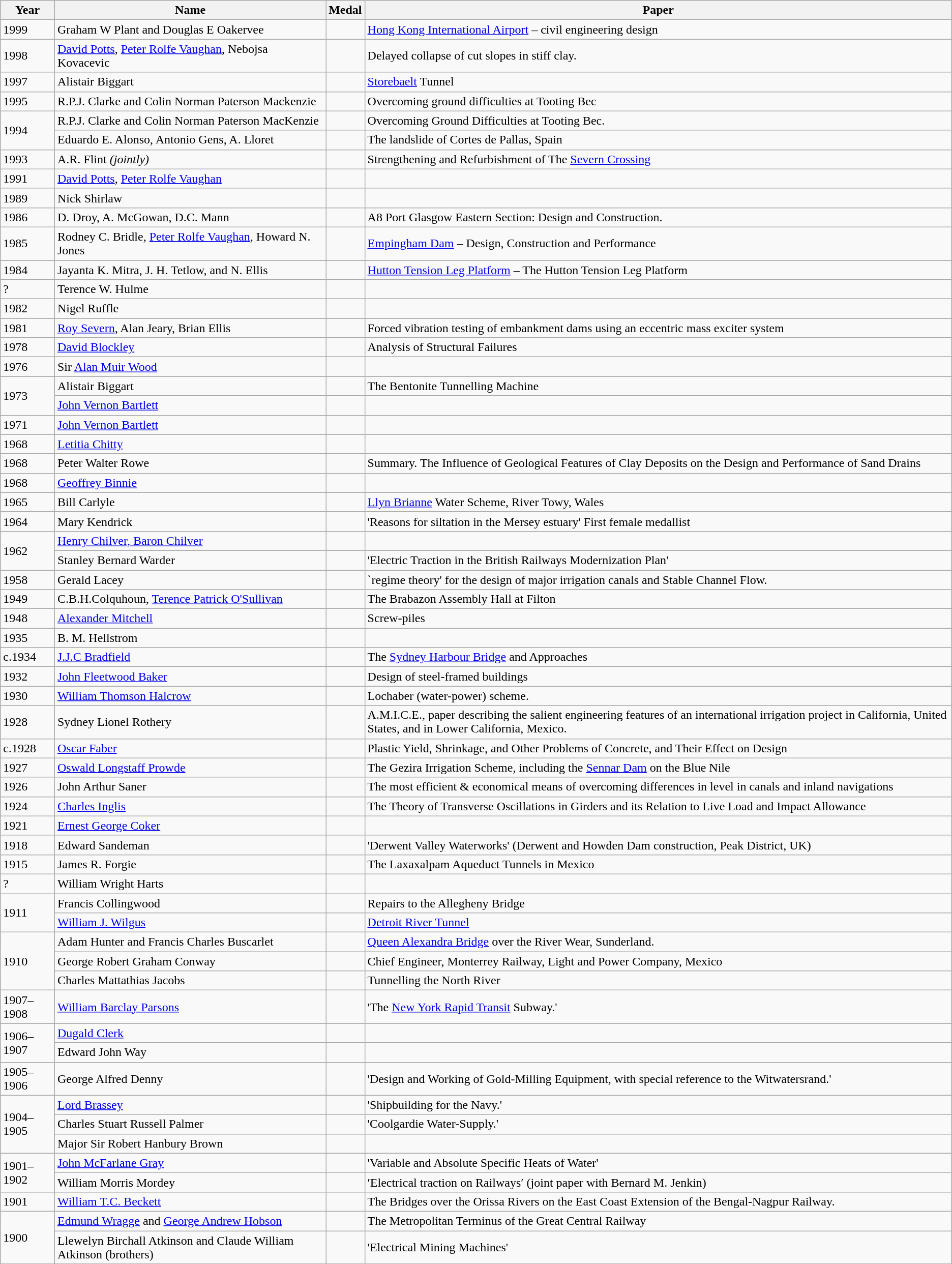<table class="wikitable" style="align:left;">
<tr>
<th>Year</th>
<th>Name</th>
<th>Medal</th>
<th>Paper</th>
</tr>
<tr>
<td>1999</td>
<td>Graham W Plant and Douglas E Oakervee</td>
<td></td>
<td><a href='#'>Hong Kong International Airport</a> – civil engineering design</td>
</tr>
<tr>
<td>1998</td>
<td><a href='#'>David Potts</a>, <a href='#'>Peter Rolfe Vaughan</a>, Nebojsa Kovacevic</td>
<td></td>
<td>Delayed collapse of cut slopes in stiff clay.</td>
</tr>
<tr>
<td>1997</td>
<td>Alistair Biggart</td>
<td></td>
<td><a href='#'>Storebaelt</a> Tunnel </td>
</tr>
<tr>
<td>1995</td>
<td>R.P.J. Clarke and Colin Norman Paterson Mackenzie</td>
<td></td>
<td>Overcoming ground difficulties at Tooting Bec </td>
</tr>
<tr>
<td rowspan= "2">1994</td>
<td>R.P.J. Clarke and Colin Norman Paterson MacKenzie</td>
<td></td>
<td>Overcoming Ground Difficulties at Tooting Bec.</td>
</tr>
<tr>
<td>Eduardo E. Alonso, Antonio Gens, A. Lloret</td>
<td></td>
<td>The landslide of Cortes de Pallas, Spain</td>
</tr>
<tr>
<td>1993</td>
<td>A.R. Flint <em>(jointly)</em></td>
<td></td>
<td>Strengthening and Refurbishment of The <a href='#'>Severn Crossing</a><br>
</td>
</tr>
<tr>
<td>1991</td>
<td><a href='#'>David Potts</a>, <a href='#'>Peter Rolfe Vaughan</a></td>
<td></td>
<td></td>
</tr>
<tr>
<td>1989</td>
<td>Nick Shirlaw</td>
<td></td>
<td></td>
</tr>
<tr>
<td>1986</td>
<td>D. Droy, A. McGowan, D.C. Mann</td>
<td></td>
<td>A8 Port Glasgow Eastern Section: Design and Construction.</td>
</tr>
<tr>
<td>1985</td>
<td>Rodney C. Bridle, <a href='#'>Peter Rolfe Vaughan</a>, Howard N. Jones</td>
<td></td>
<td><a href='#'>Empingham Dam</a> – Design, Construction and Performance </td>
</tr>
<tr>
<td>1984</td>
<td>Jayanta K. Mitra, J. H. Tetlow, and N. Ellis</td>
<td></td>
<td><a href='#'>Hutton Tension Leg Platform</a> – The Hutton Tension Leg Platform </td>
</tr>
<tr>
<td>?</td>
<td>Terence W. Hulme</td>
<td></td>
<td></td>
</tr>
<tr>
<td>1982</td>
<td>Nigel Ruffle</td>
<td></td>
<td></td>
</tr>
<tr>
<td>1981</td>
<td><a href='#'>Roy Severn</a>, Alan Jeary, Brian Ellis</td>
<td></td>
<td>Forced vibration testing of embankment dams using an eccentric mass exciter system </td>
</tr>
<tr>
<td>1978</td>
<td><a href='#'>David Blockley</a></td>
<td></td>
<td>Analysis of Structural Failures </td>
</tr>
<tr>
<td>1976</td>
<td>Sir <a href='#'>Alan Muir Wood</a></td>
<td></td>
<td></td>
</tr>
<tr>
<td rowspan = "2">1973</td>
<td>Alistair Biggart</td>
<td></td>
<td>The Bentonite Tunnelling Machine </td>
</tr>
<tr>
<td><a href='#'>John Vernon Bartlett</a></td>
<td></td>
<td></td>
</tr>
<tr>
<td>1971</td>
<td><a href='#'>John Vernon Bartlett</a></td>
<td></td>
<td></td>
</tr>
<tr>
<td>1968</td>
<td><a href='#'>Letitia Chitty</a></td>
<td></td>
<td></td>
</tr>
<tr>
<td>1968</td>
<td>Peter Walter Rowe</td>
<td></td>
<td>Summary. The Influence of Geological Features of Clay Deposits on the Design and Performance of Sand Drains</td>
</tr>
<tr>
<td>1968</td>
<td><a href='#'>Geoffrey Binnie</a></td>
<td></td>
<td></td>
</tr>
<tr>
<td>1965</td>
<td>Bill Carlyle</td>
<td></td>
<td><a href='#'>Llyn Brianne</a> Water Scheme, River Towy, Wales</td>
</tr>
<tr>
<td>1964</td>
<td>Mary Kendrick</td>
<td></td>
<td>'Reasons for siltation in the Mersey estuary' First female medallist </td>
</tr>
<tr>
<td rowspan= "2">1962</td>
<td><a href='#'>Henry Chilver, Baron Chilver</a></td>
<td></td>
<td></td>
</tr>
<tr>
<td>Stanley Bernard Warder</td>
<td></td>
<td>'Electric Traction in the British Railways Modernization Plan'</td>
</tr>
<tr>
<td>1958</td>
<td>Gerald Lacey</td>
<td></td>
<td>`regime theory' for the design of major irrigation canals and Stable Channel Flow.</td>
</tr>
<tr>
<td>1949</td>
<td>C.B.H.Colquhoun, <a href='#'>Terence Patrick O'Sullivan</a></td>
<td></td>
<td>The Brabazon Assembly Hall at Filton</td>
</tr>
<tr>
<td>1948</td>
<td><a href='#'>Alexander Mitchell</a></td>
<td></td>
<td>Screw-piles </td>
</tr>
<tr>
<td>1935</td>
<td>B. M. Hellstrom</td>
<td></td>
<td></td>
</tr>
<tr>
<td>c.1934</td>
<td><a href='#'>J.J.C Bradfield</a></td>
<td></td>
<td>The <a href='#'>Sydney Harbour Bridge</a> and Approaches </td>
</tr>
<tr>
<td>1932</td>
<td><a href='#'>John Fleetwood Baker</a></td>
<td></td>
<td>Design of steel-framed buildings</td>
</tr>
<tr>
<td>1930</td>
<td><a href='#'>William Thomson Halcrow</a></td>
<td></td>
<td>Lochaber (water-power) scheme.</td>
</tr>
<tr>
<td>1928</td>
<td>Sydney Lionel Rothery</td>
<td></td>
<td>A.M.I.C.E., paper describing the salient engineering features of an international irrigation project in California, United States, and in Lower California, Mexico.</td>
</tr>
<tr>
<td>c.1928</td>
<td><a href='#'>Oscar Faber</a></td>
<td></td>
<td>Plastic Yield, Shrinkage, and Other Problems of Concrete, and Their Effect on Design</td>
</tr>
<tr>
<td>1927</td>
<td><a href='#'>Oswald Longstaff Prowde</a></td>
<td></td>
<td>The Gezira Irrigation Scheme, including the <a href='#'>Sennar Dam</a> on the Blue Nile</td>
</tr>
<tr>
<td>1926</td>
<td>John Arthur Saner</td>
<td></td>
<td>The most efficient & economical means of overcoming differences in level in canals and inland navigations</td>
</tr>
<tr>
<td>1924</td>
<td><a href='#'>Charles Inglis</a></td>
<td></td>
<td>The Theory of Transverse Oscillations in Girders and its Relation to Live Load and Impact Allowance</td>
</tr>
<tr>
<td>1921</td>
<td><a href='#'>Ernest George Coker</a></td>
<td></td>
<td></td>
</tr>
<tr>
<td>1918</td>
<td>Edward Sandeman</td>
<td></td>
<td>'Derwent Valley Waterworks' (Derwent and Howden Dam construction, Peak District, UK) </td>
</tr>
<tr>
<td>1915</td>
<td>James R. Forgie</td>
<td></td>
<td>The Laxaxalpam Aqueduct Tunnels in Mexico </td>
</tr>
<tr>
<td>?</td>
<td>William Wright Harts</td>
<td></td>
<td></td>
</tr>
<tr>
<td rowspan = "2">1911</td>
<td>Francis Collingwood</td>
<td></td>
<td>Repairs to the Allegheny Bridge </td>
</tr>
<tr>
<td><a href='#'>William J. Wilgus</a></td>
<td></td>
<td><a href='#'>Detroit River Tunnel</a></td>
</tr>
<tr>
<td rowspan="3">1910</td>
<td>Adam Hunter and Francis Charles Buscarlet</td>
<td></td>
<td><a href='#'>Queen Alexandra Bridge</a> over the River Wear, Sunderland.</td>
</tr>
<tr>
<td>George Robert Graham Conway</td>
<td></td>
<td>Chief Engineer, Monterrey Railway, Light and Power Company, Mexico</td>
</tr>
<tr>
<td>Charles Mattathias Jacobs</td>
<td></td>
<td>Tunnelling the North River </td>
</tr>
<tr>
<td>1907–1908</td>
<td><a href='#'>William Barclay Parsons</a></td>
<td></td>
<td>'The <a href='#'>New York Rapid Transit</a> Subway.' </td>
</tr>
<tr>
<td rowspan = "2">1906–1907</td>
<td><a href='#'>Dugald Clerk</a></td>
<td></td>
<td></td>
</tr>
<tr>
<td>Edward John Way</td>
<td></td>
<td></td>
</tr>
<tr>
<td>1905–1906</td>
<td>George Alfred Denny</td>
<td></td>
<td>'Design and Working of Gold-Milling Equipment, with special reference to the Witwatersrand.' </td>
</tr>
<tr>
<td rowspan="3">1904–1905</td>
<td><a href='#'>Lord Brassey</a></td>
<td></td>
<td>'Shipbuilding for the Navy.' </td>
</tr>
<tr>
<td>Charles Stuart Russell Palmer</td>
<td></td>
<td>'Coolgardie Water-Supply.' </td>
</tr>
<tr>
<td>Major Sir Robert Hanbury Brown</td>
<td></td>
<td></td>
</tr>
<tr>
<td rowspan="2">1901–1902</td>
<td><a href='#'>John McFarlane Gray</a></td>
<td></td>
<td>'Variable and Absolute Specific Heats of Water'</td>
</tr>
<tr>
<td>William Morris Mordey</td>
<td></td>
<td>′Electrical traction on Railways′ (joint paper with Bernard M. Jenkin)</td>
</tr>
<tr>
<td>1901</td>
<td><a href='#'>William T.C. Beckett</a></td>
<td></td>
<td>The Bridges over the Orissa Rivers on the East Coast Extension of the Bengal-Nagpur Railway.</td>
</tr>
<tr>
<td rowspan = "2">1900</td>
<td><a href='#'>Edmund Wragge</a> and <a href='#'>George Andrew Hobson</a></td>
<td></td>
<td>The Metropolitan Terminus of the Great Central Railway</td>
</tr>
<tr>
<td>Llewelyn Birchall Atkinson and Claude William Atkinson (brothers)</td>
<td></td>
<td>'Electrical Mining Machines'</td>
</tr>
</table>
